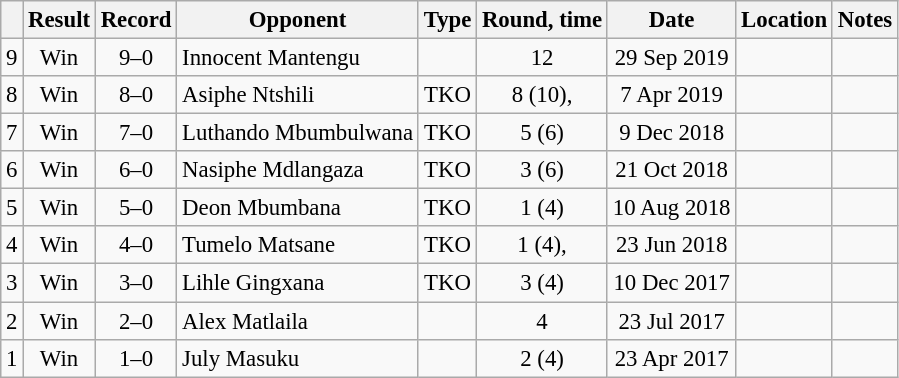<table class="wikitable" style="text-align:center; font-size:95%">
<tr>
<th></th>
<th>Result</th>
<th>Record</th>
<th>Opponent</th>
<th>Type</th>
<th>Round, time</th>
<th>Date</th>
<th>Location</th>
<th>Notes</th>
</tr>
<tr>
<td>9</td>
<td>Win</td>
<td>9–0</td>
<td align=left> Innocent Mantengu</td>
<td></td>
<td>12</td>
<td>29 Sep 2019</td>
<td align=left></td>
<td align=left></td>
</tr>
<tr>
<td>8</td>
<td>Win</td>
<td>8–0</td>
<td align=left> Asiphe Ntshili</td>
<td>TKO</td>
<td>8 (10), </td>
<td>7 Apr 2019</td>
<td align=left></td>
<td></td>
</tr>
<tr>
<td>7</td>
<td>Win</td>
<td>7–0</td>
<td align=left> Luthando Mbumbulwana</td>
<td>TKO</td>
<td>5 (6)</td>
<td>9 Dec 2018</td>
<td align=left></td>
<td></td>
</tr>
<tr>
<td>6</td>
<td>Win</td>
<td>6–0</td>
<td align=left> Nasiphe Mdlangaza</td>
<td>TKO</td>
<td>3 (6)</td>
<td>21 Oct 2018</td>
<td align=left></td>
<td></td>
</tr>
<tr>
<td>5</td>
<td>Win</td>
<td>5–0</td>
<td align=left> Deon Mbumbana</td>
<td>TKO</td>
<td>1 (4)</td>
<td>10 Aug 2018</td>
<td align=left></td>
<td></td>
</tr>
<tr>
<td>4</td>
<td>Win</td>
<td>4–0</td>
<td align=left> Tumelo Matsane</td>
<td>TKO</td>
<td>1 (4), </td>
<td>23 Jun 2018</td>
<td align=left></td>
<td></td>
</tr>
<tr>
<td>3</td>
<td>Win</td>
<td>3–0</td>
<td align=left> Lihle Gingxana</td>
<td>TKO</td>
<td>3 (4)</td>
<td>10 Dec 2017</td>
<td align=left></td>
<td></td>
</tr>
<tr>
<td>2</td>
<td>Win</td>
<td>2–0</td>
<td align=left> Alex Matlaila</td>
<td></td>
<td>4</td>
<td>23 Jul 2017</td>
<td align=left></td>
<td></td>
</tr>
<tr>
<td>1</td>
<td>Win</td>
<td>1–0</td>
<td align=left> July Masuku</td>
<td></td>
<td>2 (4)</td>
<td>23 Apr 2017</td>
<td align=left></td>
<td></td>
</tr>
</table>
